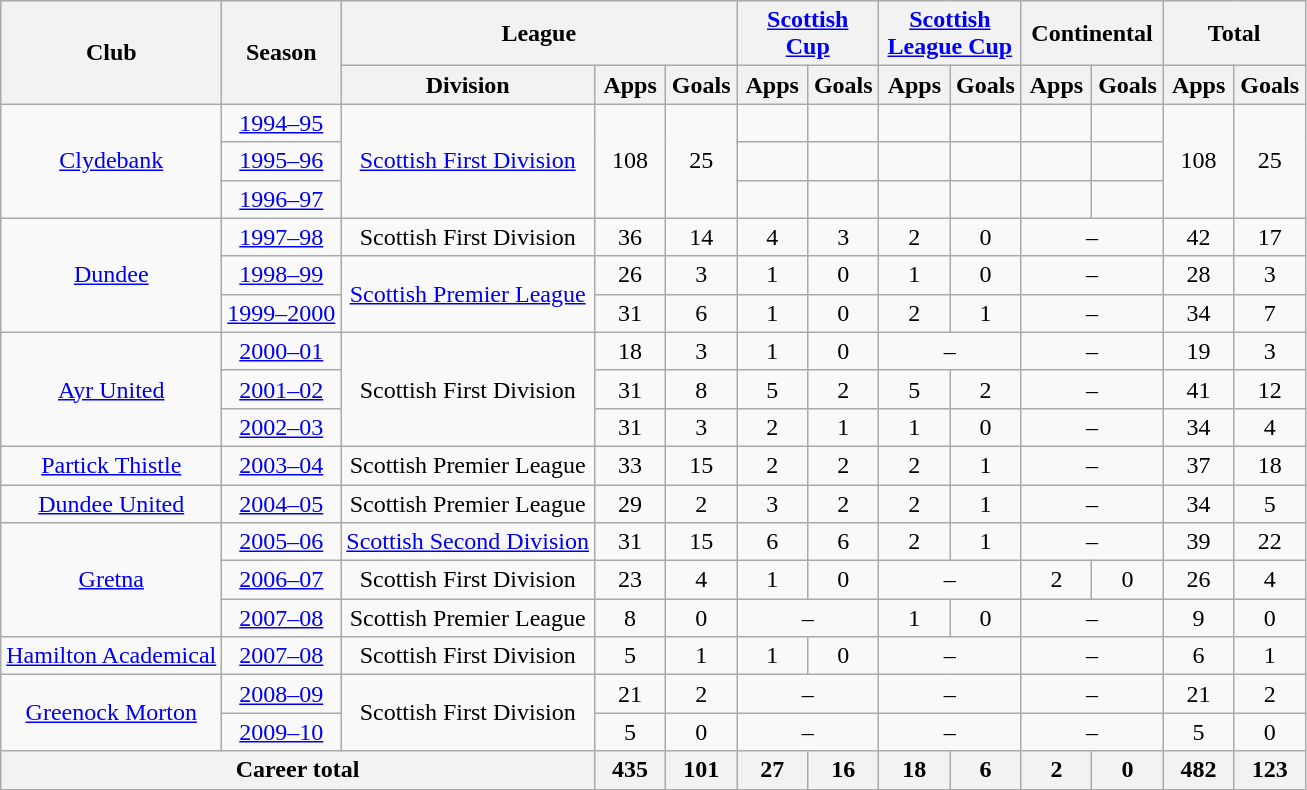<table class="wikitable" style="text-align:center">
<tr>
<th rowspan="2">Club</th>
<th rowspan="2">Season</th>
<th colspan="3">League</th>
<th colspan="2"><a href='#'>Scottish Cup</a></th>
<th colspan="2"><a href='#'>Scottish League Cup</a></th>
<th colspan="2">Continental</th>
<th colspan="2">Total</th>
</tr>
<tr>
<th>Division</th>
<th width="40">Apps</th>
<th width="40">Goals</th>
<th width="40">Apps</th>
<th width="40">Goals</th>
<th width="40">Apps</th>
<th width="40">Goals</th>
<th width="40">Apps</th>
<th width="40">Goals</th>
<th width="40">Apps</th>
<th width="40">Goals</th>
</tr>
<tr>
<td rowspan="3"><a href='#'>Clydebank</a></td>
<td><a href='#'>1994–95</a></td>
<td rowspan="3"><a href='#'>Scottish First Division</a></td>
<td rowspan="3">108</td>
<td rowspan="3">25</td>
<td></td>
<td></td>
<td></td>
<td></td>
<td></td>
<td></td>
<td rowspan="3">108</td>
<td rowspan="3">25</td>
</tr>
<tr>
<td><a href='#'>1995–96</a></td>
<td></td>
<td></td>
<td></td>
<td></td>
<td></td>
<td></td>
</tr>
<tr>
<td><a href='#'>1996–97</a></td>
<td></td>
<td></td>
<td></td>
<td></td>
<td></td>
<td></td>
</tr>
<tr>
<td rowspan="3"><a href='#'>Dundee</a></td>
<td><a href='#'>1997–98</a></td>
<td>Scottish First Division</td>
<td>36</td>
<td>14</td>
<td>4</td>
<td>3</td>
<td>2</td>
<td>0</td>
<td colspan="2">–</td>
<td>42</td>
<td>17</td>
</tr>
<tr>
<td><a href='#'>1998–99</a></td>
<td rowspan="2"><a href='#'>Scottish Premier League</a></td>
<td>26</td>
<td>3</td>
<td>1</td>
<td>0</td>
<td>1</td>
<td>0</td>
<td colspan="2">–</td>
<td>28</td>
<td>3</td>
</tr>
<tr>
<td><a href='#'>1999–2000</a></td>
<td>31</td>
<td>6</td>
<td>1</td>
<td>0</td>
<td>2</td>
<td>1</td>
<td colspan="2">–</td>
<td>34</td>
<td>7</td>
</tr>
<tr>
<td rowspan="3"><a href='#'>Ayr United</a></td>
<td><a href='#'>2000–01</a></td>
<td rowspan="3">Scottish First Division</td>
<td>18</td>
<td>3</td>
<td>1</td>
<td>0</td>
<td colspan="2">–</td>
<td colspan="2">–</td>
<td>19</td>
<td>3</td>
</tr>
<tr>
<td><a href='#'>2001–02</a></td>
<td>31</td>
<td>8</td>
<td>5</td>
<td>2</td>
<td>5</td>
<td>2</td>
<td colspan="2">–</td>
<td>41</td>
<td>12</td>
</tr>
<tr>
<td><a href='#'>2002–03</a></td>
<td>31</td>
<td>3</td>
<td>2</td>
<td>1</td>
<td>1</td>
<td>0</td>
<td colspan="2">–</td>
<td>34</td>
<td>4</td>
</tr>
<tr>
<td><a href='#'>Partick Thistle</a></td>
<td><a href='#'>2003–04</a></td>
<td>Scottish Premier League</td>
<td>33</td>
<td>15</td>
<td>2</td>
<td>2</td>
<td>2</td>
<td>1</td>
<td colspan="2">–</td>
<td>37</td>
<td>18</td>
</tr>
<tr>
<td><a href='#'>Dundee United</a></td>
<td><a href='#'>2004–05</a></td>
<td>Scottish Premier League</td>
<td>29</td>
<td>2</td>
<td>3</td>
<td>2</td>
<td>2</td>
<td>1</td>
<td colspan="2">–</td>
<td>34</td>
<td>5</td>
</tr>
<tr>
<td rowspan="3"><a href='#'>Gretna</a></td>
<td><a href='#'>2005–06</a></td>
<td><a href='#'>Scottish Second Division</a></td>
<td>31</td>
<td>15</td>
<td>6</td>
<td>6</td>
<td>2</td>
<td>1</td>
<td colspan="2">–</td>
<td>39</td>
<td>22</td>
</tr>
<tr>
<td><a href='#'>2006–07</a></td>
<td>Scottish First Division</td>
<td>23</td>
<td>4</td>
<td>1</td>
<td>0</td>
<td colspan="2">–</td>
<td>2</td>
<td>0</td>
<td>26</td>
<td>4</td>
</tr>
<tr>
<td><a href='#'>2007–08</a></td>
<td>Scottish Premier League</td>
<td>8</td>
<td>0</td>
<td colspan="2">–</td>
<td>1</td>
<td>0</td>
<td colspan="2">–</td>
<td>9</td>
<td>0</td>
</tr>
<tr>
<td><a href='#'>Hamilton Academical</a></td>
<td><a href='#'>2007–08</a></td>
<td>Scottish First Division</td>
<td>5</td>
<td>1</td>
<td>1</td>
<td>0</td>
<td colspan="2">–</td>
<td colspan="2">–</td>
<td>6</td>
<td>1</td>
</tr>
<tr>
<td rowspan="2"><a href='#'>Greenock Morton</a></td>
<td><a href='#'>2008–09</a></td>
<td rowspan="2">Scottish First Division</td>
<td>21</td>
<td>2</td>
<td colspan="2">–</td>
<td colspan="2">–</td>
<td colspan="2">–</td>
<td>21</td>
<td>2</td>
</tr>
<tr>
<td><a href='#'>2009–10</a></td>
<td>5</td>
<td>0</td>
<td colspan="2">–</td>
<td colspan="2">–</td>
<td colspan="2">–</td>
<td>5</td>
<td>0</td>
</tr>
<tr>
<th colspan="3">Career total</th>
<th>435</th>
<th>101</th>
<th>27</th>
<th>16</th>
<th>18</th>
<th>6</th>
<th>2</th>
<th>0</th>
<th>482</th>
<th>123</th>
</tr>
</table>
